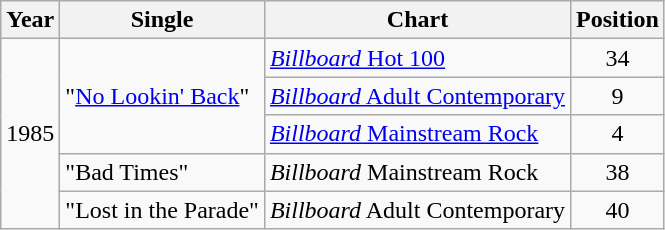<table class="wikitable">
<tr>
<th>Year</th>
<th>Single</th>
<th>Chart</th>
<th>Position</th>
</tr>
<tr>
<td rowspan="5">1985</td>
<td rowspan="3">"<a href='#'>No Lookin' Back</a>"</td>
<td><a href='#'><em>Billboard</em> Hot 100</a></td>
<td style="text-align:center;">34</td>
</tr>
<tr>
<td><a href='#'><em>Billboard</em> Adult Contemporary</a></td>
<td style="text-align:center;">9</td>
</tr>
<tr>
<td><a href='#'><em>Billboard</em> Mainstream Rock</a></td>
<td style="text-align:center;">4</td>
</tr>
<tr>
<td>"Bad Times"</td>
<td><em>Billboard</em> Mainstream Rock</td>
<td style="text-align:center;">38</td>
</tr>
<tr>
<td>"Lost in the Parade"</td>
<td><em>Billboard</em> Adult Contemporary</td>
<td style="text-align:center;">40</td>
</tr>
</table>
